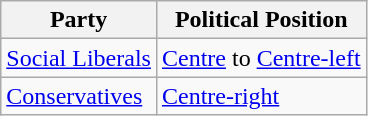<table class="wikitable mw-collapsible mw-collapsed">
<tr>
<th>Party</th>
<th>Political Position</th>
</tr>
<tr>
<td><a href='#'>Social Liberals</a></td>
<td><a href='#'>Centre</a> to <a href='#'>Centre-left</a></td>
</tr>
<tr>
<td><a href='#'>Conservatives</a></td>
<td><a href='#'>Centre-right</a></td>
</tr>
</table>
